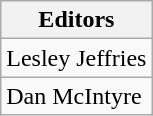<table class="wikitable">
<tr>
<th>Editors</th>
</tr>
<tr>
<td>Lesley Jeffries</td>
</tr>
<tr>
<td>Dan McIntyre</td>
</tr>
</table>
